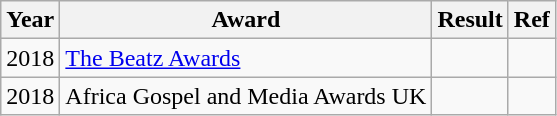<table class="wikitable">
<tr>
<th>Year</th>
<th>Award</th>
<th>Result</th>
<th>Ref</th>
</tr>
<tr>
<td>2018</td>
<td><a href='#'>The Beatz Awards</a></td>
<td></td>
<td></td>
</tr>
<tr>
<td>2018</td>
<td>Africa Gospel and Media Awards UK</td>
<td></td>
<td></td>
</tr>
</table>
